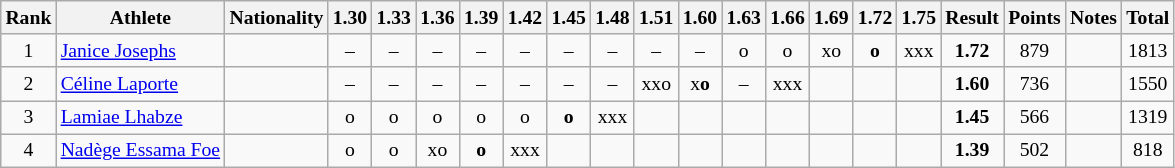<table class="wikitable sortable" style="text-align:center; font-size:82%">
<tr>
<th>Rank</th>
<th>Athlete</th>
<th>Nationality</th>
<th>1.30</th>
<th>1.33</th>
<th>1.36</th>
<th>1.39</th>
<th>1.42</th>
<th>1.45</th>
<th>1.48</th>
<th>1.51</th>
<th>1.60</th>
<th>1.63</th>
<th>1.66</th>
<th>1.69</th>
<th>1.72</th>
<th>1.75</th>
<th>Result</th>
<th>Points</th>
<th>Notes</th>
<th>Total</th>
</tr>
<tr>
<td>1</td>
<td align="left"><a href='#'>Janice Josephs</a></td>
<td align=left></td>
<td>–</td>
<td>–</td>
<td>–</td>
<td>–</td>
<td>–</td>
<td>–</td>
<td>–</td>
<td>–</td>
<td>–</td>
<td>o</td>
<td>o</td>
<td>xo</td>
<td><strong>o</strong></td>
<td>xxx</td>
<td><strong>1.72</strong></td>
<td>879</td>
<td></td>
<td>1813</td>
</tr>
<tr>
<td>2</td>
<td align="left"><a href='#'>Céline Laporte</a></td>
<td align=left></td>
<td>–</td>
<td>–</td>
<td>–</td>
<td>–</td>
<td>–</td>
<td>–</td>
<td>–</td>
<td>xxo</td>
<td>x<strong>o</strong></td>
<td>–</td>
<td>xxx</td>
<td></td>
<td></td>
<td></td>
<td><strong>1.60</strong></td>
<td>736</td>
<td></td>
<td>1550</td>
</tr>
<tr>
<td>3</td>
<td align="left"><a href='#'>Lamiae Lhabze</a></td>
<td align=left></td>
<td>o</td>
<td>o</td>
<td>o</td>
<td>o</td>
<td>o</td>
<td><strong>o</strong></td>
<td>xxx</td>
<td></td>
<td></td>
<td></td>
<td></td>
<td></td>
<td></td>
<td></td>
<td><strong>1.45</strong></td>
<td>566</td>
<td></td>
<td>1319</td>
</tr>
<tr>
<td>4</td>
<td align="left"><a href='#'>Nadège Essama Foe</a></td>
<td align=left></td>
<td>o</td>
<td>o</td>
<td>xo</td>
<td><strong>o</strong></td>
<td>xxx</td>
<td></td>
<td></td>
<td></td>
<td></td>
<td></td>
<td></td>
<td></td>
<td></td>
<td></td>
<td><strong>1.39</strong></td>
<td>502</td>
<td></td>
<td>818</td>
</tr>
</table>
